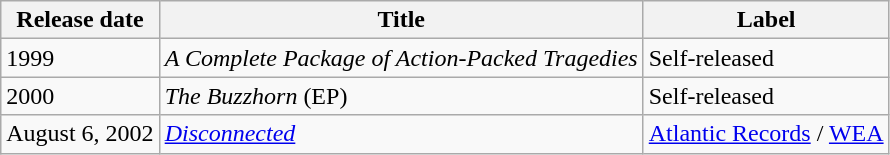<table class="wikitable">
<tr>
<th>Release date</th>
<th>Title</th>
<th>Label</th>
</tr>
<tr>
<td>1999</td>
<td><em>A Complete Package of Action-Packed Tragedies</em></td>
<td>Self-released</td>
</tr>
<tr>
<td>2000</td>
<td><em>The Buzzhorn</em> (EP)</td>
<td>Self-released</td>
</tr>
<tr>
<td>August 6, 2002</td>
<td><em><a href='#'>Disconnected</a></em></td>
<td><a href='#'>Atlantic Records</a> / <a href='#'>WEA</a></td>
</tr>
</table>
